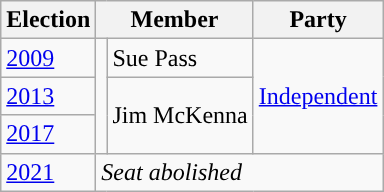<table class="wikitable">
<tr>
<th>Election</th>
<th colspan="2">Member</th>
<th>Party</th>
</tr>
<tr>
<td><a href='#'>2009</a></td>
<td rowspan="3" style="background-color: "></td>
<td rowspan="1">Sue Pass</td>
<td rowspan="3"><a href='#'>Independent</a></td>
</tr>
<tr>
<td><a href='#'>2013</a></td>
<td rowspan="2">Jim McKenna</td>
</tr>
<tr>
<td><a href='#'>2017</a></td>
</tr>
<tr>
<td><a href='#'>2021</a></td>
<td colspan="3"><em>Seat abolished</em></td>
</tr>
</table>
